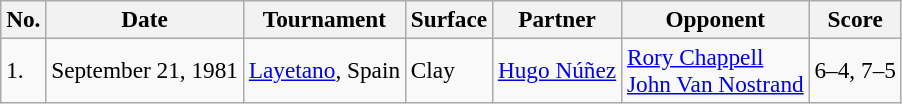<table class="sortable wikitable" style=font-size:97%>
<tr>
<th>No.</th>
<th>Date</th>
<th>Tournament</th>
<th>Surface</th>
<th>Partner</th>
<th>Opponent</th>
<th>Score</th>
</tr>
<tr>
<td>1.</td>
<td>September 21, 1981</td>
<td><a href='#'>Layetano</a>, Spain</td>
<td>Clay</td>
<td> <a href='#'>Hugo Núñez</a></td>
<td> <a href='#'>Rory Chappell</a><br> <a href='#'>John Van Nostrand</a></td>
<td>6–4, 7–5</td>
</tr>
</table>
